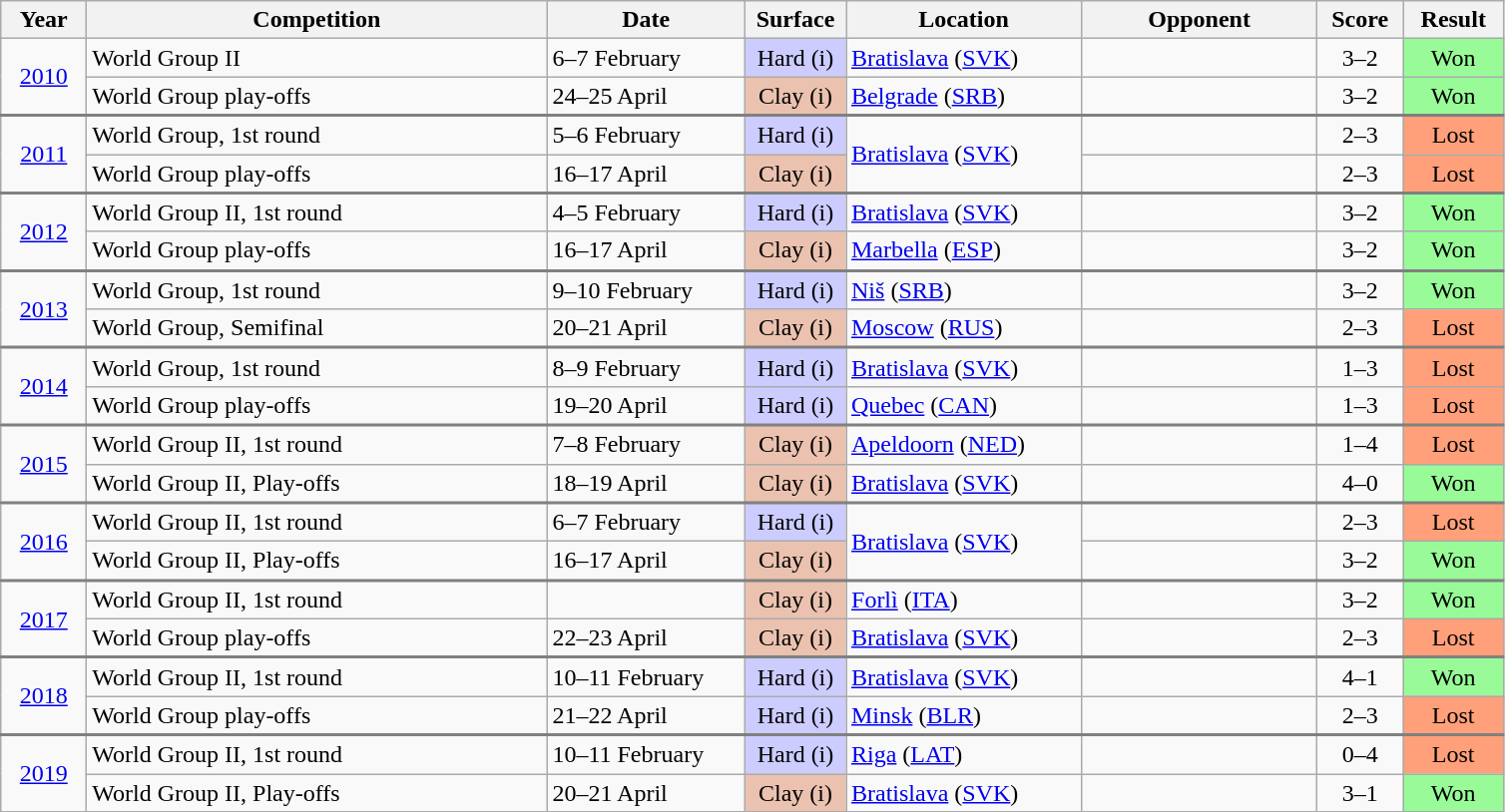<table class="wikitable collapsible">
<tr>
<th width="50">Year</th>
<th width="300">Competition</th>
<th width="125">Date</th>
<th width="60">Surface</th>
<th width="150">Location</th>
<th width="150">Opponent</th>
<th width="50">Score</th>
<th width="60">Result</th>
</tr>
<tr>
<td align="center" rowspan="2"><a href='#'>2010</a></td>
<td>World Group II</td>
<td>6–7 February</td>
<td style="background:#ccccff; text-align:center;">Hard (i)</td>
<td><a href='#'>Bratislava</a> (<a href='#'>SVK</a>)</td>
<td></td>
<td align="center">3–2</td>
<td align="center" bgcolor="#98FB98">Won</td>
</tr>
<tr>
<td>World Group play-offs</td>
<td>24–25 April</td>
<td style="background:#ebc2af; text-align:center;">Clay (i)</td>
<td><a href='#'>Belgrade</a> (<a href='#'>SRB</a>)</td>
<td></td>
<td align="center">3–2</td>
<td align="center" bgcolor="#98FB98">Won</td>
</tr>
<tr style="border-top:2px solid gray;">
<td align="center" rowspan="2"><a href='#'>2011</a></td>
<td>World Group, 1st round</td>
<td>5–6 February</td>
<td style="background:#ccccff; text-align:center;">Hard (i)</td>
<td rowspan=2><a href='#'>Bratislava</a> (<a href='#'>SVK</a>)</td>
<td></td>
<td align="center">2–3</td>
<td align="center" bgcolor="#FFA07A">Lost</td>
</tr>
<tr>
<td>World Group play-offs</td>
<td>16–17 April</td>
<td style="background:#ebc2af; text-align:center;">Clay (i)</td>
<td></td>
<td align="center">2–3</td>
<td align="center" bgcolor="#FFA07A">Lost</td>
</tr>
<tr style="border-top:2px solid gray;">
<td align="center" rowspan="2"><a href='#'>2012</a></td>
<td>World Group II, 1st round</td>
<td>4–5 February</td>
<td style="background:#ccccff; text-align:center;">Hard (i)</td>
<td><a href='#'>Bratislava</a> (<a href='#'>SVK</a>)</td>
<td></td>
<td align="center">3–2</td>
<td align="center" bgcolor="#98FB98">Won</td>
</tr>
<tr>
<td>World Group play-offs</td>
<td>16–17 April</td>
<td style="background:#ebc2af; text-align:center;">Clay (i)</td>
<td><a href='#'>Marbella</a> (<a href='#'>ESP</a>)</td>
<td></td>
<td align="center">3–2</td>
<td align="center" bgcolor="#98FB98">Won</td>
</tr>
<tr style="border-top:2px solid gray;">
<td align="center" rowspan="2"><a href='#'>2013</a></td>
<td>World Group, 1st round</td>
<td>9–10 February</td>
<td style="background:#ccccff; text-align:center;">Hard (i)</td>
<td><a href='#'>Niš</a> (<a href='#'>SRB</a>)</td>
<td></td>
<td align="center">3–2</td>
<td align="center" bgcolor="#98FB98">Won</td>
</tr>
<tr>
<td>World Group, Semifinal</td>
<td>20–21 April</td>
<td style="background:#ebc2af; text-align:center;">Clay (i)</td>
<td><a href='#'>Moscow</a> (<a href='#'>RUS</a>)</td>
<td></td>
<td align="center">2–3</td>
<td align="center" bgcolor="#FFA07A">Lost</td>
</tr>
<tr style="border-top:2px solid gray;">
<td align="center" rowspan="2"><a href='#'>2014</a></td>
<td>World Group, 1st round</td>
<td>8–9 February</td>
<td style="background:#ccccff; text-align:center;">Hard (i)</td>
<td><a href='#'>Bratislava</a> (<a href='#'>SVK</a>)</td>
<td></td>
<td align="center">1–3</td>
<td align="center" bgcolor="#FFA07A">Lost</td>
</tr>
<tr>
<td>World Group play-offs</td>
<td>19–20 April</td>
<td style="background:#ccccff; text-align:center;">Hard (i)</td>
<td><a href='#'>Quebec</a> (<a href='#'>CAN</a>)</td>
<td></td>
<td align="center">1–3</td>
<td align="center" bgcolor="#FFA07A">Lost</td>
</tr>
<tr style="border-top:2px solid gray;">
<td align="center" rowspan="2"><a href='#'>2015</a></td>
<td>World Group II, 1st round</td>
<td>7–8 February</td>
<td style="background:#ebc2af; text-align:center;">Clay (i)</td>
<td><a href='#'>Apeldoorn</a> (<a href='#'>NED</a>)</td>
<td></td>
<td align="center">1–4</td>
<td align="center" bgcolor="#FFA07A">Lost</td>
</tr>
<tr>
<td>World Group II, Play-offs</td>
<td>18–19 April</td>
<td style="background:#ebc2af; text-align:center;">Clay (i)</td>
<td><a href='#'>Bratislava</a> (<a href='#'>SVK</a>)</td>
<td></td>
<td align="center">4–0</td>
<td align="center" bgcolor="#98FB98">Won</td>
</tr>
<tr style="border-top:2px solid gray;">
<td align="center" rowspan="2"><a href='#'>2016</a></td>
<td>World Group II, 1st round</td>
<td>6–7 February</td>
<td style="background:#ccccff; text-align:center;">Hard (i)</td>
<td rowspan=2><a href='#'>Bratislava</a> (<a href='#'>SVK</a>)</td>
<td></td>
<td align="center">2–3</td>
<td align="center" bgcolor="#FFA07A">Lost</td>
</tr>
<tr>
<td>World Group II, Play-offs</td>
<td>16–17 April</td>
<td style="background:#ebc2af; text-align:center;">Clay (i)</td>
<td></td>
<td align="center">3–2</td>
<td align="center" bgcolor="#98FB98">Won</td>
</tr>
<tr style="border-top:2px solid gray;">
<td align="center" rowspan="2"><a href='#'>2017</a></td>
<td>World Group II, 1st round</td>
<td></td>
<td style="background:#ebc2af; text-align:center;">Clay (i)</td>
<td><a href='#'>Forlì</a> (<a href='#'>ITA</a>)</td>
<td></td>
<td align="center">3–2</td>
<td align="center" bgcolor="#98FB98">Won</td>
</tr>
<tr>
<td>World Group play-offs</td>
<td>22–23 April</td>
<td style="background:#ebc2af; text-align:center;">Clay (i)</td>
<td><a href='#'>Bratislava</a> (<a href='#'>SVK</a>)</td>
<td></td>
<td align="center">2–3</td>
<td align="center" bgcolor="#FFA07A">Lost</td>
</tr>
<tr style="border-top:2px solid gray;">
<td align="center" rowspan="2"><a href='#'>2018</a></td>
<td>World Group II, 1st round</td>
<td>10–11 February</td>
<td style="background:#ccccff; text-align:center;">Hard (i)</td>
<td><a href='#'>Bratislava</a> (<a href='#'>SVK</a>)</td>
<td></td>
<td align="center">4–1</td>
<td align="center" bgcolor="#98FB98">Won</td>
</tr>
<tr>
<td>World Group play-offs</td>
<td>21–22 April</td>
<td style="background:#ccccff; text-align:center;">Hard (i)</td>
<td><a href='#'>Minsk</a> (<a href='#'>BLR</a>)</td>
<td></td>
<td align="center">2–3</td>
<td align="center" bgcolor="#FFA07A">Lost</td>
</tr>
<tr style="border-top:2px solid gray;">
<td align="center" rowspan="2"><a href='#'>2019</a></td>
<td>World Group II, 1st round</td>
<td>10–11 February</td>
<td style="background:#ccccff; text-align:center;">Hard (i)</td>
<td><a href='#'>Riga</a> (<a href='#'>LAT</a>)</td>
<td></td>
<td align="center">0–4</td>
<td align="center" bgcolor="#FFA07A">Lost</td>
</tr>
<tr>
<td>World Group II, Play-offs</td>
<td>20–21 April</td>
<td style="background:#ebc2af; text-align:center;">Clay (i)</td>
<td><a href='#'>Bratislava</a> (<a href='#'>SVK</a>)</td>
<td></td>
<td align="center">3–1</td>
<td align="center" bgcolor="#98FB98">Won</td>
</tr>
</table>
